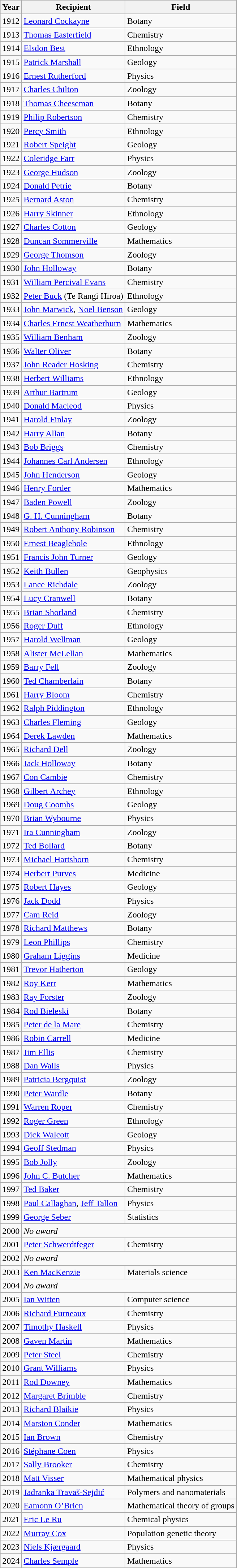<table class="wikitable">
<tr>
<th>Year</th>
<th>Recipient</th>
<th>Field</th>
</tr>
<tr>
<td>1912</td>
<td><a href='#'>Leonard Cockayne</a></td>
<td>Botany</td>
</tr>
<tr>
<td>1913</td>
<td><a href='#'>Thomas Easterfield</a></td>
<td>Chemistry</td>
</tr>
<tr>
<td>1914</td>
<td><a href='#'>Elsdon Best</a></td>
<td>Ethnology</td>
</tr>
<tr>
<td>1915</td>
<td><a href='#'>Patrick Marshall</a></td>
<td>Geology</td>
</tr>
<tr>
<td>1916</td>
<td><a href='#'>Ernest Rutherford</a></td>
<td>Physics</td>
</tr>
<tr>
<td>1917</td>
<td><a href='#'>Charles Chilton</a></td>
<td>Zoology</td>
</tr>
<tr>
<td>1918</td>
<td><a href='#'>Thomas Cheeseman</a></td>
<td>Botany</td>
</tr>
<tr>
<td>1919</td>
<td><a href='#'>Philip Robertson</a></td>
<td>Chemistry</td>
</tr>
<tr>
<td>1920</td>
<td><a href='#'>Percy Smith</a></td>
<td>Ethnology</td>
</tr>
<tr>
<td>1921</td>
<td><a href='#'>Robert Speight</a></td>
<td>Geology</td>
</tr>
<tr>
<td>1922</td>
<td><a href='#'>Coleridge Farr</a></td>
<td>Physics</td>
</tr>
<tr>
<td>1923</td>
<td><a href='#'>George Hudson</a></td>
<td>Zoology</td>
</tr>
<tr>
<td>1924</td>
<td><a href='#'>Donald Petrie</a></td>
<td>Botany</td>
</tr>
<tr>
<td>1925</td>
<td><a href='#'>Bernard Aston</a></td>
<td>Chemistry</td>
</tr>
<tr>
<td>1926</td>
<td><a href='#'>Harry Skinner</a></td>
<td>Ethnology</td>
</tr>
<tr>
<td>1927</td>
<td><a href='#'>Charles Cotton</a></td>
<td>Geology</td>
</tr>
<tr>
<td>1928</td>
<td><a href='#'>Duncan Sommerville</a></td>
<td>Mathematics</td>
</tr>
<tr>
<td>1929</td>
<td><a href='#'>George Thomson</a></td>
<td>Zoology</td>
</tr>
<tr>
<td>1930</td>
<td><a href='#'>John Holloway</a></td>
<td>Botany</td>
</tr>
<tr>
<td>1931</td>
<td><a href='#'>William Percival Evans</a></td>
<td>Chemistry</td>
</tr>
<tr>
<td>1932</td>
<td><a href='#'>Peter Buck</a> (Te Rangi Hīroa)</td>
<td>Ethnology</td>
</tr>
<tr>
<td>1933</td>
<td><a href='#'>John Marwick</a>, <a href='#'>Noel Benson</a></td>
<td>Geology</td>
</tr>
<tr>
<td>1934</td>
<td><a href='#'>Charles Ernest Weatherburn</a></td>
<td>Mathematics</td>
</tr>
<tr>
<td>1935</td>
<td><a href='#'>William Benham</a></td>
<td>Zoology</td>
</tr>
<tr>
<td>1936</td>
<td><a href='#'>Walter Oliver</a></td>
<td>Botany</td>
</tr>
<tr>
<td>1937</td>
<td><a href='#'>John Reader Hosking</a></td>
<td>Chemistry</td>
</tr>
<tr>
<td>1938</td>
<td><a href='#'>Herbert Williams</a></td>
<td>Ethnology</td>
</tr>
<tr>
<td>1939</td>
<td><a href='#'>Arthur Bartrum</a></td>
<td>Geology</td>
</tr>
<tr>
<td>1940</td>
<td><a href='#'>Donald Macleod</a></td>
<td>Physics</td>
</tr>
<tr>
<td>1941</td>
<td><a href='#'>Harold Finlay</a></td>
<td>Zoology</td>
</tr>
<tr>
<td>1942</td>
<td><a href='#'>Harry Allan</a></td>
<td>Botany</td>
</tr>
<tr>
<td>1943</td>
<td><a href='#'>Bob Briggs</a></td>
<td>Chemistry</td>
</tr>
<tr>
<td>1944</td>
<td><a href='#'>Johannes Carl Andersen</a></td>
<td>Ethnology</td>
</tr>
<tr>
<td>1945</td>
<td><a href='#'>John Henderson</a></td>
<td>Geology</td>
</tr>
<tr>
<td>1946</td>
<td><a href='#'>Henry Forder</a></td>
<td>Mathematics</td>
</tr>
<tr>
<td>1947</td>
<td><a href='#'>Baden Powell</a></td>
<td>Zoology</td>
</tr>
<tr>
<td>1948</td>
<td><a href='#'>G. H. Cunningham</a></td>
<td>Botany</td>
</tr>
<tr>
<td>1949</td>
<td><a href='#'>Robert Anthony Robinson</a></td>
<td>Chemistry</td>
</tr>
<tr>
<td>1950</td>
<td><a href='#'>Ernest Beaglehole</a></td>
<td>Ethnology</td>
</tr>
<tr>
<td>1951</td>
<td><a href='#'>Francis John Turner</a></td>
<td>Geology</td>
</tr>
<tr>
<td>1952</td>
<td><a href='#'>Keith Bullen</a></td>
<td>Geophysics</td>
</tr>
<tr>
<td>1953</td>
<td><a href='#'>Lance Richdale</a></td>
<td>Zoology</td>
</tr>
<tr>
<td>1954</td>
<td><a href='#'>Lucy Cranwell</a></td>
<td>Botany</td>
</tr>
<tr>
<td>1955</td>
<td><a href='#'>Brian Shorland</a></td>
<td>Chemistry</td>
</tr>
<tr>
<td>1956</td>
<td><a href='#'>Roger Duff</a></td>
<td>Ethnology</td>
</tr>
<tr>
<td>1957</td>
<td><a href='#'>Harold Wellman</a></td>
<td>Geology</td>
</tr>
<tr>
<td>1958</td>
<td><a href='#'>Alister McLellan</a></td>
<td>Mathematics</td>
</tr>
<tr>
<td>1959</td>
<td><a href='#'>Barry Fell</a></td>
<td>Zoology</td>
</tr>
<tr>
<td>1960</td>
<td><a href='#'>Ted Chamberlain</a></td>
<td>Botany</td>
</tr>
<tr>
<td>1961</td>
<td><a href='#'>Harry Bloom</a></td>
<td>Chemistry</td>
</tr>
<tr>
<td>1962</td>
<td><a href='#'>Ralph Piddington</a></td>
<td>Ethnology</td>
</tr>
<tr>
<td>1963</td>
<td><a href='#'>Charles Fleming</a></td>
<td>Geology</td>
</tr>
<tr>
<td>1964</td>
<td><a href='#'>Derek Lawden</a></td>
<td>Mathematics</td>
</tr>
<tr>
<td>1965</td>
<td><a href='#'>Richard Dell</a></td>
<td>Zoology</td>
</tr>
<tr>
<td>1966</td>
<td><a href='#'>Jack Holloway</a></td>
<td>Botany</td>
</tr>
<tr>
<td>1967</td>
<td><a href='#'>Con Cambie</a></td>
<td>Chemistry</td>
</tr>
<tr>
<td>1968</td>
<td><a href='#'>Gilbert Archey</a></td>
<td>Ethnology</td>
</tr>
<tr>
<td>1969</td>
<td><a href='#'>Doug Coombs</a></td>
<td>Geology</td>
</tr>
<tr>
<td>1970</td>
<td><a href='#'>Brian Wybourne</a></td>
<td>Physics</td>
</tr>
<tr>
<td>1971</td>
<td><a href='#'>Ira Cunningham</a></td>
<td>Zoology</td>
</tr>
<tr>
<td>1972</td>
<td><a href='#'>Ted Bollard</a></td>
<td>Botany</td>
</tr>
<tr>
<td>1973</td>
<td><a href='#'>Michael Hartshorn</a></td>
<td>Chemistry</td>
</tr>
<tr>
<td>1974</td>
<td><a href='#'>Herbert Purves</a></td>
<td>Medicine</td>
</tr>
<tr>
<td>1975</td>
<td><a href='#'>Robert Hayes</a></td>
<td>Geology</td>
</tr>
<tr>
<td>1976</td>
<td><a href='#'>Jack Dodd</a></td>
<td>Physics</td>
</tr>
<tr>
<td>1977</td>
<td><a href='#'>Cam Reid</a></td>
<td>Zoology</td>
</tr>
<tr>
<td>1978</td>
<td><a href='#'>Richard Matthews</a></td>
<td>Botany</td>
</tr>
<tr>
<td>1979</td>
<td><a href='#'>Leon Phillips</a></td>
<td>Chemistry</td>
</tr>
<tr>
<td>1980</td>
<td><a href='#'>Graham Liggins</a></td>
<td>Medicine</td>
</tr>
<tr>
<td>1981</td>
<td><a href='#'>Trevor Hatherton</a></td>
<td>Geology</td>
</tr>
<tr>
<td>1982</td>
<td><a href='#'>Roy Kerr</a></td>
<td>Mathematics</td>
</tr>
<tr>
<td>1983</td>
<td><a href='#'>Ray Forster</a></td>
<td>Zoology</td>
</tr>
<tr>
<td>1984</td>
<td><a href='#'>Rod Bieleski</a></td>
<td>Botany</td>
</tr>
<tr>
<td>1985</td>
<td><a href='#'>Peter de la Mare</a></td>
<td>Chemistry</td>
</tr>
<tr>
<td>1986</td>
<td><a href='#'>Robin Carrell</a></td>
<td>Medicine</td>
</tr>
<tr>
<td>1987</td>
<td><a href='#'>Jim Ellis</a></td>
<td>Chemistry</td>
</tr>
<tr>
<td>1988</td>
<td><a href='#'>Dan Walls</a></td>
<td>Physics</td>
</tr>
<tr>
<td>1989</td>
<td><a href='#'>Patricia Bergquist</a></td>
<td>Zoology</td>
</tr>
<tr>
<td>1990</td>
<td><a href='#'>Peter Wardle</a></td>
<td>Botany</td>
</tr>
<tr>
<td>1991</td>
<td><a href='#'>Warren Roper</a></td>
<td>Chemistry</td>
</tr>
<tr>
<td>1992</td>
<td><a href='#'>Roger Green</a></td>
<td>Ethnology</td>
</tr>
<tr>
<td>1993</td>
<td><a href='#'>Dick Walcott</a></td>
<td>Geology</td>
</tr>
<tr>
<td>1994</td>
<td><a href='#'>Geoff Stedman</a></td>
<td>Physics</td>
</tr>
<tr>
<td>1995</td>
<td><a href='#'>Bob Jolly</a></td>
<td>Zoology</td>
</tr>
<tr>
<td>1996</td>
<td><a href='#'>John C. Butcher</a></td>
<td>Mathematics</td>
</tr>
<tr>
<td>1997</td>
<td><a href='#'>Ted Baker</a></td>
<td>Chemistry</td>
</tr>
<tr>
<td>1998</td>
<td><a href='#'>Paul Callaghan</a>, <a href='#'>Jeff Tallon</a></td>
<td>Physics</td>
</tr>
<tr>
<td>1999</td>
<td><a href='#'>George Seber</a></td>
<td>Statistics</td>
</tr>
<tr>
<td>2000</td>
<td colspan=2><em>No award</em></td>
</tr>
<tr>
<td>2001</td>
<td><a href='#'>Peter Schwerdtfeger</a></td>
<td>Chemistry</td>
</tr>
<tr>
<td>2002</td>
<td colspan=2><em>No award</em></td>
</tr>
<tr>
<td>2003</td>
<td><a href='#'>Ken MacKenzie</a></td>
<td>Materials science</td>
</tr>
<tr>
<td>2004</td>
<td colspan=2><em>No award</em></td>
</tr>
<tr>
<td>2005</td>
<td><a href='#'>Ian Witten</a></td>
<td>Computer science</td>
</tr>
<tr>
<td>2006</td>
<td><a href='#'>Richard Furneaux</a></td>
<td>Chemistry</td>
</tr>
<tr>
<td>2007</td>
<td><a href='#'>Timothy Haskell</a></td>
<td>Physics</td>
</tr>
<tr>
<td>2008</td>
<td><a href='#'>Gaven Martin</a></td>
<td>Mathematics</td>
</tr>
<tr>
<td>2009</td>
<td><a href='#'>Peter Steel</a></td>
<td>Chemistry</td>
</tr>
<tr>
<td>2010</td>
<td><a href='#'>Grant Williams</a></td>
<td>Physics</td>
</tr>
<tr>
<td>2011</td>
<td><a href='#'>Rod Downey</a></td>
<td>Mathematics</td>
</tr>
<tr>
<td>2012</td>
<td><a href='#'>Margaret Brimble</a></td>
<td>Chemistry</td>
</tr>
<tr>
<td>2013</td>
<td><a href='#'>Richard Blaikie</a></td>
<td>Physics</td>
</tr>
<tr>
<td>2014</td>
<td><a href='#'>Marston Conder</a></td>
<td>Mathematics</td>
</tr>
<tr>
<td>2015</td>
<td><a href='#'>Ian Brown</a></td>
<td>Chemistry</td>
</tr>
<tr>
<td>2016</td>
<td><a href='#'>Stéphane Coen</a></td>
<td>Physics</td>
</tr>
<tr>
<td>2017</td>
<td><a href='#'>Sally Brooker</a></td>
<td>Chemistry</td>
</tr>
<tr>
<td>2018</td>
<td><a href='#'>Matt Visser</a></td>
<td>Mathematical physics</td>
</tr>
<tr>
<td>2019</td>
<td><a href='#'>Jadranka Travaš-Sejdić</a></td>
<td>Polymers and nanomaterials</td>
</tr>
<tr>
<td>2020</td>
<td><a href='#'>Eamonn O’Brien</a></td>
<td>Mathematical theory of groups</td>
</tr>
<tr>
<td>2021</td>
<td><a href='#'>Eric Le Ru</a></td>
<td>Chemical physics</td>
</tr>
<tr>
<td>2022</td>
<td><a href='#'>Murray Cox</a></td>
<td>Population genetic theory</td>
</tr>
<tr>
<td>2023</td>
<td><a href='#'>Niels Kjærgaard</a></td>
<td>Physics</td>
</tr>
<tr>
<td>2024</td>
<td><a href='#'>Charles Semple</a></td>
<td>Mathematics</td>
</tr>
</table>
